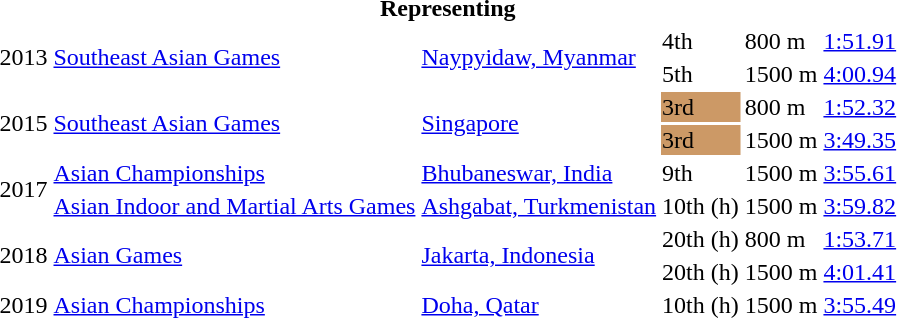<table>
<tr>
<th colspan="6">Representing </th>
</tr>
<tr>
<td rowspan=2>2013</td>
<td rowspan=2><a href='#'>Southeast Asian Games</a></td>
<td rowspan=2><a href='#'>Naypyidaw, Myanmar</a></td>
<td>4th</td>
<td>800 m</td>
<td><a href='#'>1:51.91</a></td>
</tr>
<tr>
<td>5th</td>
<td>1500 m</td>
<td><a href='#'>4:00.94</a></td>
</tr>
<tr>
<td rowspan=2>2015</td>
<td rowspan=2><a href='#'>Southeast Asian Games</a></td>
<td rowspan=2><a href='#'>Singapore</a></td>
<td bgcolor=cc9966>3rd</td>
<td>800 m</td>
<td><a href='#'>1:52.32</a></td>
</tr>
<tr>
<td bgcolor=cc9966>3rd</td>
<td>1500 m</td>
<td><a href='#'>3:49.35</a></td>
</tr>
<tr>
<td rowspan=2>2017</td>
<td><a href='#'>Asian Championships</a></td>
<td><a href='#'>Bhubaneswar, India</a></td>
<td>9th</td>
<td>1500 m</td>
<td><a href='#'>3:55.61</a></td>
</tr>
<tr>
<td><a href='#'>Asian Indoor and Martial Arts Games</a></td>
<td><a href='#'>Ashgabat, Turkmenistan</a></td>
<td>10th (h)</td>
<td>1500 m</td>
<td><a href='#'>3:59.82</a></td>
</tr>
<tr>
<td rowspan=2>2018</td>
<td rowspan=2><a href='#'>Asian Games</a></td>
<td rowspan=2><a href='#'>Jakarta, Indonesia</a></td>
<td>20th (h)</td>
<td>800 m</td>
<td><a href='#'>1:53.71</a></td>
</tr>
<tr>
<td>20th (h)</td>
<td>1500 m</td>
<td><a href='#'>4:01.41</a></td>
</tr>
<tr>
<td>2019</td>
<td><a href='#'>Asian Championships</a></td>
<td><a href='#'>Doha, Qatar</a></td>
<td>10th (h)</td>
<td>1500 m</td>
<td><a href='#'>3:55.49</a></td>
</tr>
</table>
